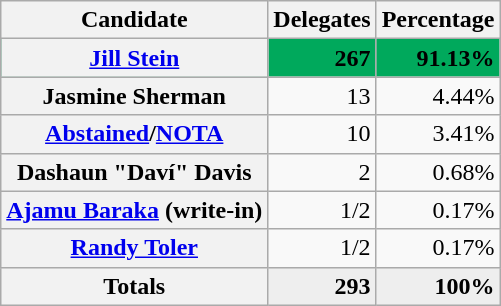<table class="wikitable" style="text-align:right;">
<tr>
<th scope="col">Candidate</th>
<th scope="col">Delegates</th>
<th scope="col">Percentage</th>
</tr>
<tr style="font-weight:bold; background-color:#00a95c">
<th scope="row"><a href='#'>Jill Stein</a></th>
<td>267</td>
<td>91.13%</td>
</tr>
<tr>
<th scope="row">Jasmine Sherman</th>
<td>13</td>
<td>4.44%</td>
</tr>
<tr>
<th><a href='#'>Abstained</a>/<a href='#'>NOTA</a></th>
<td>10</td>
<td>3.41%</td>
</tr>
<tr>
<th>Dashaun "Daví" Davis</th>
<td>2</td>
<td>0.68%</td>
</tr>
<tr>
<th><a href='#'>Ajamu Baraka</a> (write-in)</th>
<td>1/2</td>
<td>0.17%</td>
</tr>
<tr>
<th><a href='#'>Randy Toler</a></th>
<td>1/2</td>
<td>0.17%</td>
</tr>
<tr style="font-weight:bold; background-color:#EEE;">
<th scope="row">Totals</th>
<td>293</td>
<td>100%</td>
</tr>
</table>
